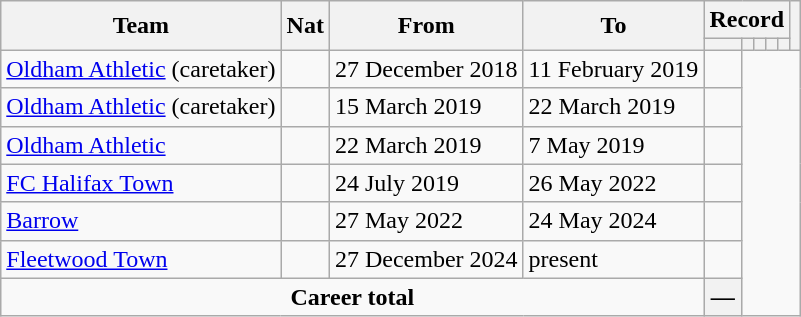<table class="wikitable" style="text-align: center">
<tr>
<th rowspan="2">Team</th>
<th rowspan="2">Nat</th>
<th rowspan="2">From</th>
<th rowspan="2">To</th>
<th colspan="5">Record</th>
<th rowspan=2></th>
</tr>
<tr>
<th></th>
<th></th>
<th></th>
<th></th>
<th></th>
</tr>
<tr>
<td align="left"><a href='#'>Oldham Athletic</a> (caretaker)</td>
<td></td>
<td align=left>27 December 2018</td>
<td align=left>11 February 2019<br></td>
<td></td>
</tr>
<tr>
<td align="left"><a href='#'>Oldham Athletic</a> (caretaker)</td>
<td></td>
<td align=left>15 March 2019</td>
<td align=left>22 March 2019<br></td>
<td></td>
</tr>
<tr>
<td align="left"><a href='#'>Oldham Athletic</a></td>
<td></td>
<td align=left>22 March 2019</td>
<td align=left>7 May 2019<br></td>
<td></td>
</tr>
<tr>
<td align=left><a href='#'>FC Halifax Town</a></td>
<td></td>
<td align=left>24 July 2019</td>
<td align=left>26 May 2022<br></td>
<td></td>
</tr>
<tr>
<td align=left><a href='#'>Barrow</a></td>
<td></td>
<td align=left>27 May 2022</td>
<td align=left>24 May 2024<br></td>
<td></td>
</tr>
<tr>
<td align=left><a href='#'>Fleetwood Town</a></td>
<td></td>
<td align=left>27 December 2024</td>
<td align=left>present<br></td>
<td></td>
</tr>
<tr>
<td colspan=4><strong>Career total</strong><br></td>
<th>—</th>
</tr>
</table>
